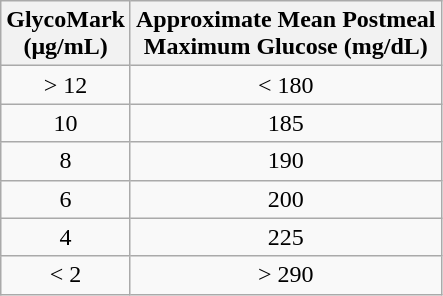<table class="wikitable" style="text-align:center" align=center>
<tr>
<th>GlycoMark<br>(μg/mL)</th>
<th>Approximate Mean Postmeal<br>Maximum Glucose (mg/dL)</th>
</tr>
<tr>
<td>> 12</td>
<td>< 180</td>
</tr>
<tr>
<td>10</td>
<td>185</td>
</tr>
<tr>
<td>8</td>
<td>190</td>
</tr>
<tr>
<td>6</td>
<td>200</td>
</tr>
<tr>
<td>4</td>
<td>225</td>
</tr>
<tr>
<td>< 2</td>
<td>> 290</td>
</tr>
</table>
